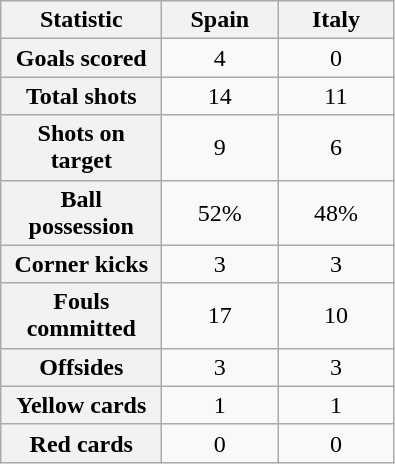<table class="wikitable plainrowheaders" style="text-align:center">
<tr>
<th scope=col width=100>Statistic</th>
<th scope=col width=70>Spain</th>
<th scope=col width=70>Italy</th>
</tr>
<tr>
<th scope=row>Goals scored</th>
<td>4</td>
<td>0</td>
</tr>
<tr>
<th scope=row>Total shots</th>
<td>14</td>
<td>11</td>
</tr>
<tr>
<th scope=row>Shots on target</th>
<td>9</td>
<td>6</td>
</tr>
<tr>
<th scope=row>Ball possession</th>
<td>52%</td>
<td>48%</td>
</tr>
<tr>
<th scope=row>Corner kicks</th>
<td>3</td>
<td>3</td>
</tr>
<tr>
<th scope=row>Fouls committed</th>
<td>17</td>
<td>10</td>
</tr>
<tr>
<th scope=row>Offsides</th>
<td>3</td>
<td>3</td>
</tr>
<tr>
<th scope=row>Yellow cards</th>
<td>1</td>
<td>1</td>
</tr>
<tr>
<th scope=row>Red cards</th>
<td>0</td>
<td>0</td>
</tr>
</table>
